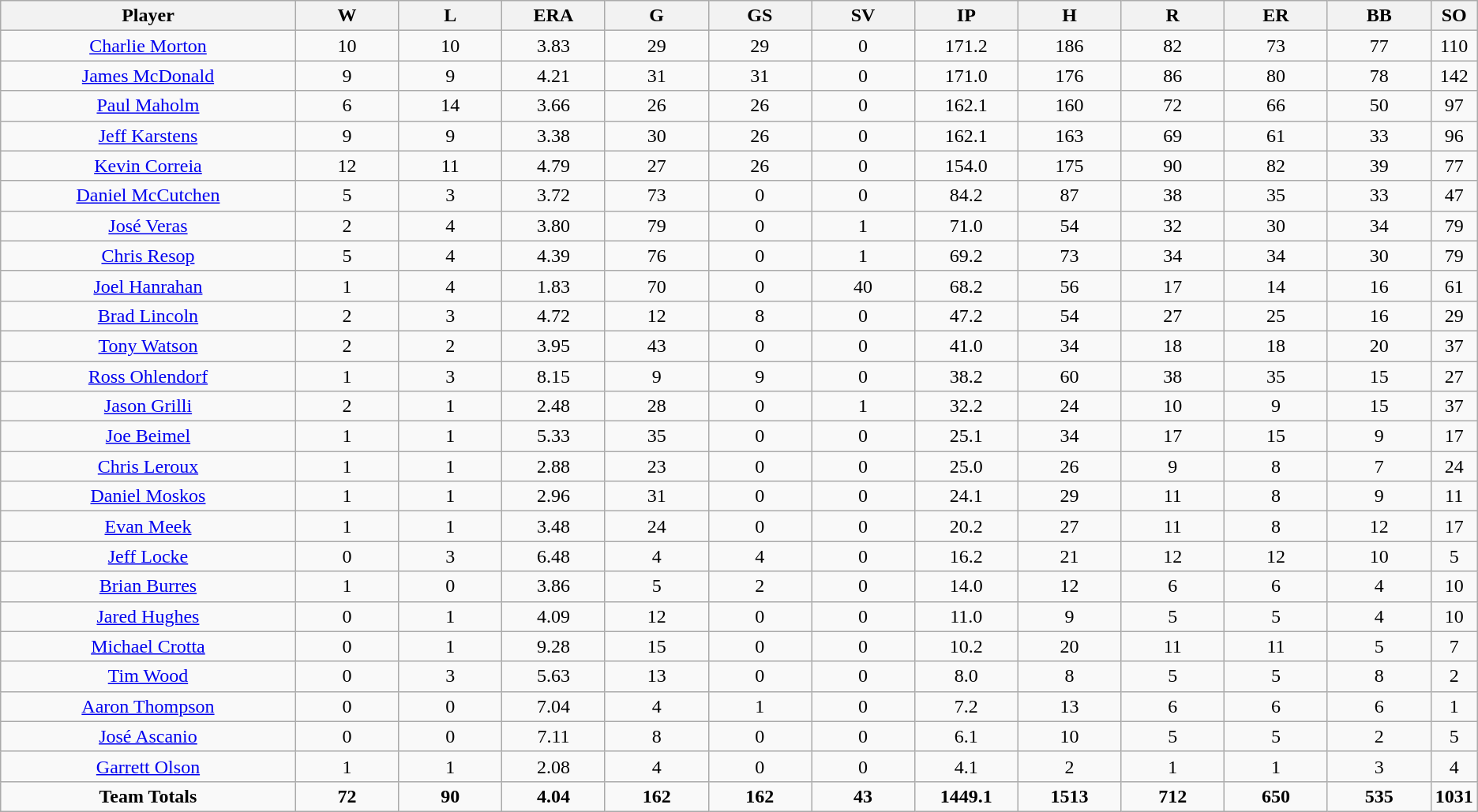<table class=wikitable style="text-align:center">
<tr>
<th bgcolor=#DDDDFF; width="20%">Player</th>
<th bgcolor=#DDDDFF; width="7%">W</th>
<th bgcolor=#DDDDFF; width="7%">L</th>
<th bgcolor=#DDDDFF; width="7%">ERA</th>
<th bgcolor=#DDDDFF; width="7%">G</th>
<th bgcolor=#DDDDFF; width="7%">GS</th>
<th bgcolor=#DDDDFF; width="7%">SV</th>
<th bgcolor=#DDDDFF; width="7%">IP</th>
<th bgcolor=#DDDDFF; width="7%">H</th>
<th bgcolor=#DDDDFF; width="7%">R</th>
<th bgcolor=#DDDDFF; width="7%">ER</th>
<th bgcolor=#DDDDFF; width="7%">BB</th>
<th bgcolor=#DDDDFF; width="7%">SO</th>
</tr>
<tr>
<td><a href='#'>Charlie Morton</a></td>
<td>10</td>
<td>10</td>
<td>3.83</td>
<td>29</td>
<td>29</td>
<td>0</td>
<td>171.2</td>
<td>186</td>
<td>82</td>
<td>73</td>
<td>77</td>
<td>110</td>
</tr>
<tr>
<td><a href='#'>James McDonald</a></td>
<td>9</td>
<td>9</td>
<td>4.21</td>
<td>31</td>
<td>31</td>
<td>0</td>
<td>171.0</td>
<td>176</td>
<td>86</td>
<td>80</td>
<td>78</td>
<td>142</td>
</tr>
<tr>
<td><a href='#'>Paul Maholm</a></td>
<td>6</td>
<td>14</td>
<td>3.66</td>
<td>26</td>
<td>26</td>
<td>0</td>
<td>162.1</td>
<td>160</td>
<td>72</td>
<td>66</td>
<td>50</td>
<td>97</td>
</tr>
<tr>
<td><a href='#'>Jeff Karstens</a></td>
<td>9</td>
<td>9</td>
<td>3.38</td>
<td>30</td>
<td>26</td>
<td>0</td>
<td>162.1</td>
<td>163</td>
<td>69</td>
<td>61</td>
<td>33</td>
<td>96</td>
</tr>
<tr>
<td><a href='#'>Kevin Correia</a></td>
<td>12</td>
<td>11</td>
<td>4.79</td>
<td>27</td>
<td>26</td>
<td>0</td>
<td>154.0</td>
<td>175</td>
<td>90</td>
<td>82</td>
<td>39</td>
<td>77</td>
</tr>
<tr>
<td><a href='#'>Daniel McCutchen</a></td>
<td>5</td>
<td>3</td>
<td>3.72</td>
<td>73</td>
<td>0</td>
<td>0</td>
<td>84.2</td>
<td>87</td>
<td>38</td>
<td>35</td>
<td>33</td>
<td>47</td>
</tr>
<tr>
<td><a href='#'>José Veras</a></td>
<td>2</td>
<td>4</td>
<td>3.80</td>
<td>79</td>
<td>0</td>
<td>1</td>
<td>71.0</td>
<td>54</td>
<td>32</td>
<td>30</td>
<td>34</td>
<td>79</td>
</tr>
<tr>
<td><a href='#'>Chris Resop</a></td>
<td>5</td>
<td>4</td>
<td>4.39</td>
<td>76</td>
<td>0</td>
<td>1</td>
<td>69.2</td>
<td>73</td>
<td>34</td>
<td>34</td>
<td>30</td>
<td>79</td>
</tr>
<tr>
<td><a href='#'>Joel Hanrahan</a></td>
<td>1</td>
<td>4</td>
<td>1.83</td>
<td>70</td>
<td>0</td>
<td>40</td>
<td>68.2</td>
<td>56</td>
<td>17</td>
<td>14</td>
<td>16</td>
<td>61</td>
</tr>
<tr>
<td><a href='#'>Brad Lincoln</a></td>
<td>2</td>
<td>3</td>
<td>4.72</td>
<td>12</td>
<td>8</td>
<td>0</td>
<td>47.2</td>
<td>54</td>
<td>27</td>
<td>25</td>
<td>16</td>
<td>29</td>
</tr>
<tr>
<td><a href='#'>Tony Watson</a></td>
<td>2</td>
<td>2</td>
<td>3.95</td>
<td>43</td>
<td>0</td>
<td>0</td>
<td>41.0</td>
<td>34</td>
<td>18</td>
<td>18</td>
<td>20</td>
<td>37</td>
</tr>
<tr>
<td><a href='#'>Ross Ohlendorf</a></td>
<td>1</td>
<td>3</td>
<td>8.15</td>
<td>9</td>
<td>9</td>
<td>0</td>
<td>38.2</td>
<td>60</td>
<td>38</td>
<td>35</td>
<td>15</td>
<td>27</td>
</tr>
<tr>
<td><a href='#'>Jason Grilli</a></td>
<td>2</td>
<td>1</td>
<td>2.48</td>
<td>28</td>
<td>0</td>
<td>1</td>
<td>32.2</td>
<td>24</td>
<td>10</td>
<td>9</td>
<td>15</td>
<td>37</td>
</tr>
<tr>
<td><a href='#'>Joe Beimel</a></td>
<td>1</td>
<td>1</td>
<td>5.33</td>
<td>35</td>
<td>0</td>
<td>0</td>
<td>25.1</td>
<td>34</td>
<td>17</td>
<td>15</td>
<td>9</td>
<td>17</td>
</tr>
<tr>
<td><a href='#'>Chris Leroux</a></td>
<td>1</td>
<td>1</td>
<td>2.88</td>
<td>23</td>
<td>0</td>
<td>0</td>
<td>25.0</td>
<td>26</td>
<td>9</td>
<td>8</td>
<td>7</td>
<td>24</td>
</tr>
<tr>
<td><a href='#'>Daniel Moskos</a></td>
<td>1</td>
<td>1</td>
<td>2.96</td>
<td>31</td>
<td>0</td>
<td>0</td>
<td>24.1</td>
<td>29</td>
<td>11</td>
<td>8</td>
<td>9</td>
<td>11</td>
</tr>
<tr>
<td><a href='#'>Evan Meek</a></td>
<td>1</td>
<td>1</td>
<td>3.48</td>
<td>24</td>
<td>0</td>
<td>0</td>
<td>20.2</td>
<td>27</td>
<td>11</td>
<td>8</td>
<td>12</td>
<td>17</td>
</tr>
<tr>
<td><a href='#'>Jeff Locke</a></td>
<td>0</td>
<td>3</td>
<td>6.48</td>
<td>4</td>
<td>4</td>
<td>0</td>
<td>16.2</td>
<td>21</td>
<td>12</td>
<td>12</td>
<td>10</td>
<td>5</td>
</tr>
<tr>
<td><a href='#'>Brian Burres</a></td>
<td>1</td>
<td>0</td>
<td>3.86</td>
<td>5</td>
<td>2</td>
<td>0</td>
<td>14.0</td>
<td>12</td>
<td>6</td>
<td>6</td>
<td>4</td>
<td>10</td>
</tr>
<tr>
<td><a href='#'>Jared Hughes</a></td>
<td>0</td>
<td>1</td>
<td>4.09</td>
<td>12</td>
<td>0</td>
<td>0</td>
<td>11.0</td>
<td>9</td>
<td>5</td>
<td>5</td>
<td>4</td>
<td>10</td>
</tr>
<tr>
<td><a href='#'>Michael Crotta</a></td>
<td>0</td>
<td>1</td>
<td>9.28</td>
<td>15</td>
<td>0</td>
<td>0</td>
<td>10.2</td>
<td>20</td>
<td>11</td>
<td>11</td>
<td>5</td>
<td>7</td>
</tr>
<tr>
<td><a href='#'>Tim Wood</a></td>
<td>0</td>
<td>3</td>
<td>5.63</td>
<td>13</td>
<td>0</td>
<td>0</td>
<td>8.0</td>
<td>8</td>
<td>5</td>
<td>5</td>
<td>8</td>
<td>2</td>
</tr>
<tr>
<td><a href='#'>Aaron Thompson</a></td>
<td>0</td>
<td>0</td>
<td>7.04</td>
<td>4</td>
<td>1</td>
<td>0</td>
<td>7.2</td>
<td>13</td>
<td>6</td>
<td>6</td>
<td>6</td>
<td>1</td>
</tr>
<tr>
<td><a href='#'>José Ascanio</a></td>
<td>0</td>
<td>0</td>
<td>7.11</td>
<td>8</td>
<td>0</td>
<td>0</td>
<td>6.1</td>
<td>10</td>
<td>5</td>
<td>5</td>
<td>2</td>
<td>5</td>
</tr>
<tr>
<td><a href='#'>Garrett Olson</a></td>
<td>1</td>
<td>1</td>
<td>2.08</td>
<td>4</td>
<td>0</td>
<td>0</td>
<td>4.1</td>
<td>2</td>
<td>1</td>
<td>1</td>
<td>3</td>
<td>4</td>
</tr>
<tr>
<td><strong>Team Totals</strong></td>
<td><strong>72</strong></td>
<td><strong>90</strong></td>
<td><strong>4.04</strong></td>
<td><strong>162</strong></td>
<td><strong>162</strong></td>
<td><strong>43</strong></td>
<td><strong>1449.1</strong></td>
<td><strong>1513</strong></td>
<td><strong>712</strong></td>
<td><strong>650</strong></td>
<td><strong>535</strong></td>
<td><strong>1031</strong></td>
</tr>
</table>
